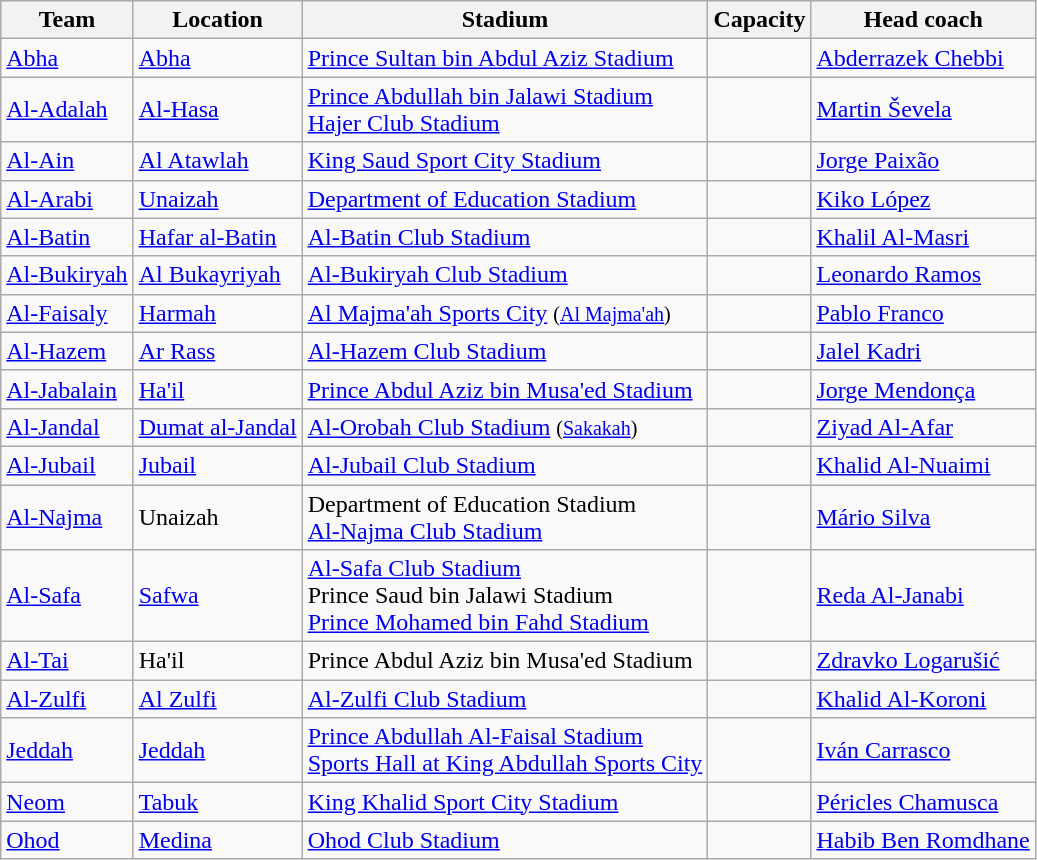<table class="wikitable sortable">
<tr>
<th>Team</th>
<th>Location</th>
<th>Stadium</th>
<th>Capacity</th>
<th>Head coach</th>
</tr>
<tr>
<td><a href='#'>Abha</a></td>
<td><a href='#'>Abha</a></td>
<td><a href='#'>Prince Sultan bin Abdul Aziz Stadium</a></td>
<td style="text-align:center"></td>
<td> <a href='#'>Abderrazek Chebbi</a></td>
</tr>
<tr>
<td><a href='#'>Al-Adalah</a></td>
<td><a href='#'>Al-Hasa</a></td>
<td><a href='#'>Prince Abdullah bin Jalawi Stadium</a><br><a href='#'>Hajer Club Stadium</a></td>
<td style="text-align:center"><br></td>
<td> <a href='#'>Martin Ševela</a></td>
</tr>
<tr>
<td><a href='#'>Al-Ain</a></td>
<td><a href='#'>Al Atawlah</a></td>
<td><a href='#'>King Saud Sport City Stadium</a></td>
<td style="text-align:center"></td>
<td> <a href='#'>Jorge Paixão</a></td>
</tr>
<tr>
<td><a href='#'>Al-Arabi</a></td>
<td><a href='#'>Unaizah</a></td>
<td><a href='#'>Department of Education Stadium</a></td>
<td style="text-align:center"></td>
<td> <a href='#'>Kiko López</a></td>
</tr>
<tr>
<td><a href='#'>Al-Batin</a></td>
<td><a href='#'>Hafar al-Batin</a></td>
<td><a href='#'>Al-Batin Club Stadium</a></td>
<td style="text-align:center"></td>
<td> <a href='#'>Khalil Al-Masri</a></td>
</tr>
<tr>
<td><a href='#'>Al-Bukiryah</a></td>
<td><a href='#'>Al Bukayriyah</a></td>
<td><a href='#'>Al-Bukiryah Club Stadium</a></td>
<td style="text-align:center"></td>
<td> <a href='#'>Leonardo Ramos</a></td>
</tr>
<tr>
<td><a href='#'>Al-Faisaly</a></td>
<td><a href='#'>Harmah</a></td>
<td><a href='#'>Al Majma'ah Sports City</a> <small>(<a href='#'>Al Majma'ah</a>)</small></td>
<td style="text-align:center"></td>
<td> <a href='#'>Pablo Franco</a></td>
</tr>
<tr>
<td><a href='#'>Al-Hazem</a></td>
<td><a href='#'>Ar Rass</a></td>
<td><a href='#'>Al-Hazem Club Stadium</a></td>
<td style="text-align:center"></td>
<td> <a href='#'>Jalel Kadri</a></td>
</tr>
<tr>
<td><a href='#'>Al-Jabalain</a></td>
<td><a href='#'>Ha'il</a></td>
<td><a href='#'>Prince Abdul Aziz bin Musa'ed Stadium</a></td>
<td style="text-align:center"></td>
<td> <a href='#'>Jorge Mendonça</a></td>
</tr>
<tr>
<td><a href='#'>Al-Jandal</a></td>
<td><a href='#'>Dumat al-Jandal</a></td>
<td><a href='#'>Al-Orobah Club Stadium</a> <small>(<a href='#'>Sakakah</a>)</small></td>
<td style="text-align:center"></td>
<td> <a href='#'>Ziyad Al-Afar</a></td>
</tr>
<tr>
<td><a href='#'>Al-Jubail</a></td>
<td><a href='#'>Jubail</a></td>
<td><a href='#'>Al-Jubail Club Stadium</a></td>
<td style="text-align:center"></td>
<td> <a href='#'>Khalid Al-Nuaimi</a></td>
</tr>
<tr>
<td><a href='#'>Al-Najma</a></td>
<td>Unaizah</td>
<td>Department of Education Stadium<br><a href='#'>Al-Najma Club Stadium</a></td>
<td style="text-align:center"><br></td>
<td> <a href='#'>Mário Silva</a></td>
</tr>
<tr>
<td><a href='#'>Al-Safa</a></td>
<td><a href='#'>Safwa</a></td>
<td><a href='#'>Al-Safa Club Stadium</a><br>Prince Saud bin Jalawi Stadium <br><a href='#'>Prince Mohamed bin Fahd Stadium</a> </td>
<td style="text-align:center"><br><br></td>
<td> <a href='#'>Reda Al-Janabi</a></td>
</tr>
<tr>
<td><a href='#'>Al-Tai</a></td>
<td>Ha'il</td>
<td>Prince Abdul Aziz bin Musa'ed Stadium</td>
<td style="text-align:center"></td>
<td> <a href='#'>Zdravko Logarušić</a></td>
</tr>
<tr>
<td><a href='#'>Al-Zulfi</a></td>
<td><a href='#'>Al Zulfi</a></td>
<td><a href='#'>Al-Zulfi Club Stadium</a></td>
<td style="text-align:center"></td>
<td> <a href='#'>Khalid Al-Koroni</a></td>
</tr>
<tr>
<td><a href='#'>Jeddah</a></td>
<td><a href='#'>Jeddah</a></td>
<td><a href='#'>Prince Abdullah Al-Faisal Stadium</a><br><a href='#'>Sports Hall at King Abdullah Sports City</a></td>
<td style="text-align:center"><br></td>
<td> <a href='#'>Iván Carrasco</a></td>
</tr>
<tr>
<td><a href='#'>Neom</a></td>
<td><a href='#'>Tabuk</a></td>
<td><a href='#'>King Khalid Sport City Stadium</a></td>
<td style="text-align:center"></td>
<td> <a href='#'>Péricles Chamusca</a></td>
</tr>
<tr>
<td><a href='#'>Ohod</a></td>
<td><a href='#'>Medina</a></td>
<td><a href='#'>Ohod Club Stadium</a></td>
<td style="text-align:center"></td>
<td> <a href='#'>Habib Ben Romdhane</a></td>
</tr>
</table>
